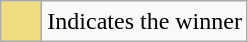<table class="wikitable">
<tr>
<th style="background:#eedd82; height:20px; width:20px"></th>
<td>Indicates the winner</td>
</tr>
</table>
